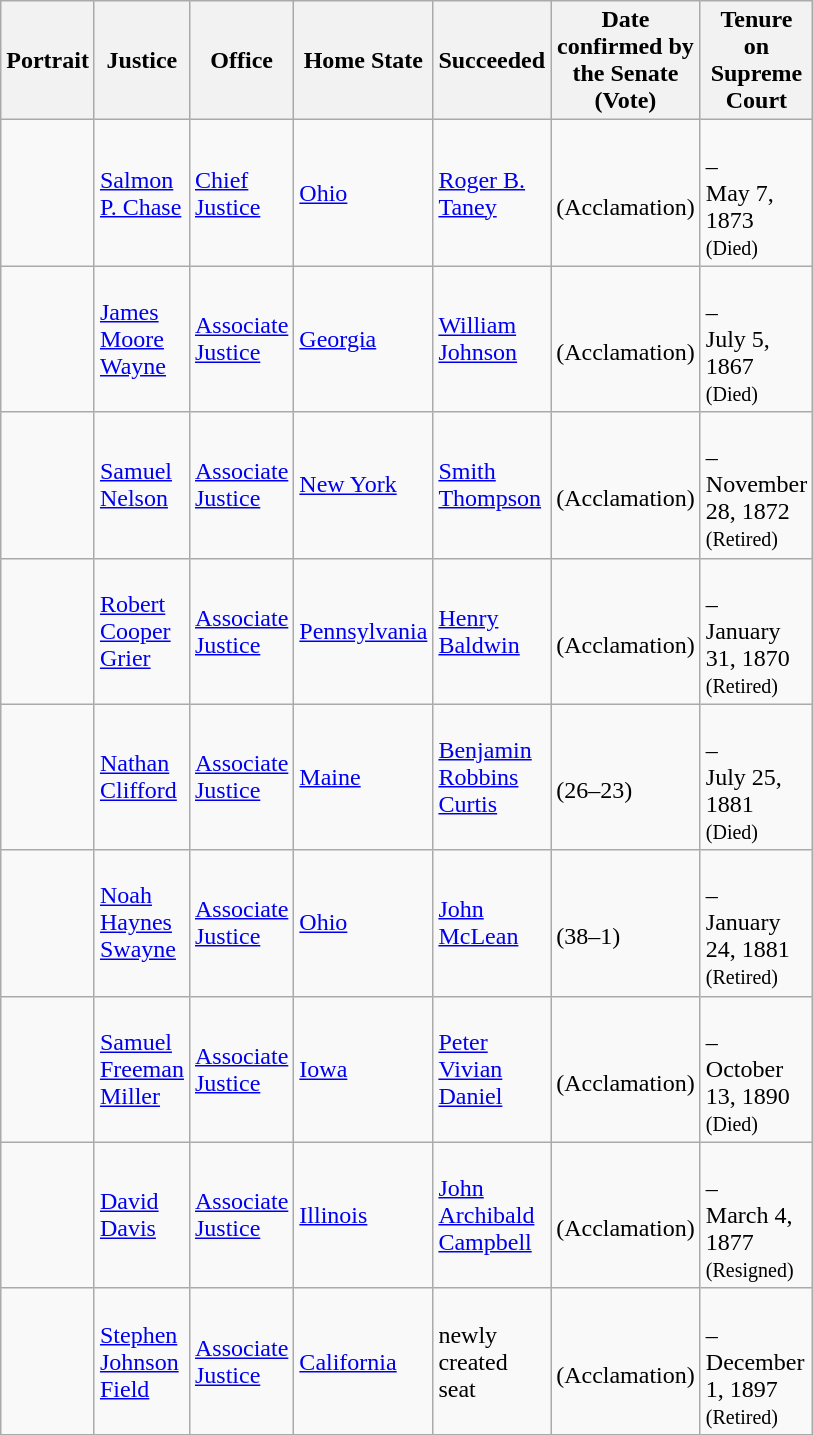<table class="wikitable sortable">
<tr>
<th scope="col" style="width: 10px;">Portrait</th>
<th scope="col" style="width: 10px;">Justice</th>
<th scope="col" style="width: 10px;">Office</th>
<th scope="col" style="width: 10px;">Home State</th>
<th scope="col" style="width: 10px;">Succeeded</th>
<th scope="col" style="width: 10px;">Date confirmed by the Senate<br>(Vote)</th>
<th scope="col" style="width: 10px;">Tenure on Supreme Court</th>
</tr>
<tr>
<td></td>
<td><a href='#'>Salmon P. Chase</a></td>
<td><a href='#'>Chief Justice</a></td>
<td><a href='#'>Ohio</a></td>
<td><a href='#'>Roger B. Taney</a></td>
<td><br>(Acclamation)</td>
<td><br>–<br>May 7, 1873<br><small>(Died)</small></td>
</tr>
<tr>
<td></td>
<td><a href='#'>James Moore Wayne</a></td>
<td><a href='#'>Associate Justice</a></td>
<td><a href='#'>Georgia</a></td>
<td><a href='#'>William Johnson</a></td>
<td><br>(Acclamation)</td>
<td><br>–<br>July 5, 1867<br><small>(Died)</small></td>
</tr>
<tr>
<td></td>
<td><a href='#'>Samuel Nelson</a></td>
<td><a href='#'>Associate Justice</a></td>
<td><a href='#'>New York</a></td>
<td><a href='#'>Smith Thompson</a></td>
<td><br>(Acclamation)</td>
<td><br>–<br>November 28, 1872<br><small>(Retired)</small></td>
</tr>
<tr>
<td></td>
<td><a href='#'>Robert Cooper Grier</a></td>
<td><a href='#'>Associate Justice</a></td>
<td><a href='#'>Pennsylvania</a></td>
<td><a href='#'>Henry Baldwin</a></td>
<td><br>(Acclamation)</td>
<td><br>–<br>January 31, 1870<br><small>(Retired)</small></td>
</tr>
<tr>
<td></td>
<td><a href='#'>Nathan Clifford</a></td>
<td><a href='#'>Associate Justice</a></td>
<td><a href='#'>Maine</a></td>
<td><a href='#'>Benjamin Robbins Curtis</a></td>
<td><br>(26–23)</td>
<td><br>–<br>July 25, 1881<br><small>(Died)</small></td>
</tr>
<tr>
<td></td>
<td><a href='#'>Noah Haynes Swayne</a></td>
<td><a href='#'>Associate Justice</a></td>
<td><a href='#'>Ohio</a></td>
<td><a href='#'>John McLean</a></td>
<td><br>(38–1)</td>
<td><br>–<br>January 24, 1881<br><small>(Retired)</small></td>
</tr>
<tr>
<td></td>
<td><a href='#'>Samuel Freeman Miller</a></td>
<td><a href='#'>Associate Justice</a></td>
<td><a href='#'>Iowa</a></td>
<td><a href='#'>Peter Vivian Daniel</a></td>
<td><br>(Acclamation)</td>
<td><br>–<br>October 13, 1890<br><small>(Died)</small></td>
</tr>
<tr>
<td></td>
<td><a href='#'>David Davis</a></td>
<td><a href='#'>Associate Justice</a></td>
<td><a href='#'>Illinois</a></td>
<td><a href='#'>John Archibald Campbell</a></td>
<td><br>(Acclamation)</td>
<td><br>–<br>March 4, 1877<br><small>(Resigned)</small></td>
</tr>
<tr>
<td></td>
<td><a href='#'>Stephen Johnson Field</a></td>
<td><a href='#'>Associate Justice</a></td>
<td><a href='#'>California</a></td>
<td>newly created seat</td>
<td><br>(Acclamation)</td>
<td><br>–<br>December 1, 1897<br><small>(Retired)</small></td>
</tr>
<tr>
</tr>
</table>
